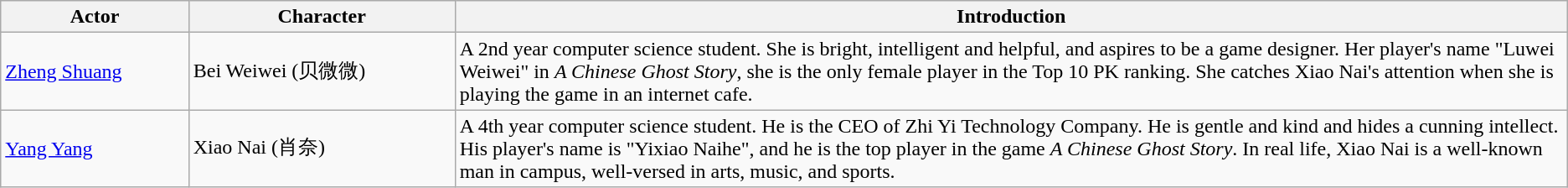<table class="wikitable">
<tr>
<th style="width:12%">Actor</th>
<th style="width:17%">Character</th>
<th>Introduction</th>
</tr>
<tr>
<td><a href='#'>Zheng Shuang</a></td>
<td>Bei Weiwei (贝微微)</td>
<td>A 2nd year computer science student. She is bright, intelligent and helpful, and aspires to be a game designer. Her player's name "Luwei Weiwei" in <em>A Chinese Ghost Story</em>, she is the only female player in the Top 10 PK ranking. She catches Xiao Nai's attention when she is playing the game in an internet cafe.</td>
</tr>
<tr>
<td><a href='#'>Yang Yang</a></td>
<td>Xiao Nai (肖奈)</td>
<td>A 4th year computer science student. He is the CEO of Zhi Yi Technology Company. He is gentle and kind and hides a cunning intellect. His player's name is "Yixiao Naihe", and he is the top player in the game <em>A Chinese Ghost Story</em>. In real life, Xiao Nai is a well-known man in campus, well-versed in arts, music, and sports.</td>
</tr>
</table>
